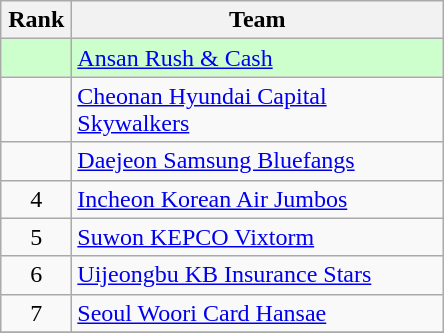<table class="wikitable" style="text-align: center;">
<tr>
<th width=40>Rank</th>
<th width=240>Team</th>
</tr>
<tr bgcolor=#ccffcc>
<td></td>
<td align=left><a href='#'>Ansan Rush & Cash</a></td>
</tr>
<tr>
<td></td>
<td align=left><a href='#'>Cheonan Hyundai Capital Skywalkers</a></td>
</tr>
<tr>
<td></td>
<td align=left><a href='#'>Daejeon Samsung Bluefangs</a></td>
</tr>
<tr>
<td>4</td>
<td align=left><a href='#'>Incheon Korean Air Jumbos</a></td>
</tr>
<tr>
<td>5</td>
<td align=left><a href='#'>Suwon KEPCO Vixtorm</a></td>
</tr>
<tr>
<td>6</td>
<td align=left><a href='#'>Uijeongbu KB Insurance Stars</a></td>
</tr>
<tr>
<td>7</td>
<td align=left><a href='#'>Seoul Woori Card Hansae</a></td>
</tr>
<tr>
</tr>
</table>
